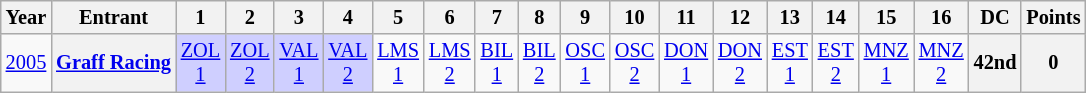<table class="wikitable" style="text-align:center; font-size:85%">
<tr>
<th>Year</th>
<th>Entrant</th>
<th>1</th>
<th>2</th>
<th>3</th>
<th>4</th>
<th>5</th>
<th>6</th>
<th>7</th>
<th>8</th>
<th>9</th>
<th>10</th>
<th>11</th>
<th>12</th>
<th>13</th>
<th>14</th>
<th>15</th>
<th>16</th>
<th>DC</th>
<th>Points</th>
</tr>
<tr>
<td><a href='#'>2005</a></td>
<th nowrap><a href='#'>Graff Racing</a></th>
<td style="background:#cfcfff;"><a href='#'>ZOL<br>1</a><br></td>
<td style="background:#cfcfff;"><a href='#'>ZOL<br>2</a><br></td>
<td style="background:#cfcfff;"><a href='#'>VAL<br>1</a><br></td>
<td style="background:#cfcfff;"><a href='#'>VAL<br>2</a><br></td>
<td style="background:#;"><a href='#'>LMS<br>1</a><br></td>
<td style="background:#;"><a href='#'>LMS<br>2</a><br></td>
<td style="background:#;"><a href='#'>BIL<br>1</a><br></td>
<td style="background:#;"><a href='#'>BIL<br>2</a><br></td>
<td style="background:#;"><a href='#'>OSC<br>1</a><br></td>
<td style="background:#;"><a href='#'>OSC<br>2</a><br></td>
<td style="background:#;"><a href='#'>DON<br>1</a><br></td>
<td style="background:#;"><a href='#'>DON<br>2</a><br></td>
<td style="background:#;"><a href='#'>EST<br>1</a><br></td>
<td style="background:#;"><a href='#'>EST<br>2</a><br></td>
<td style="background:#;"><a href='#'>MNZ<br>1</a><br></td>
<td style="background:#;"><a href='#'>MNZ<br>2</a><br></td>
<th>42nd</th>
<th>0</th>
</tr>
</table>
